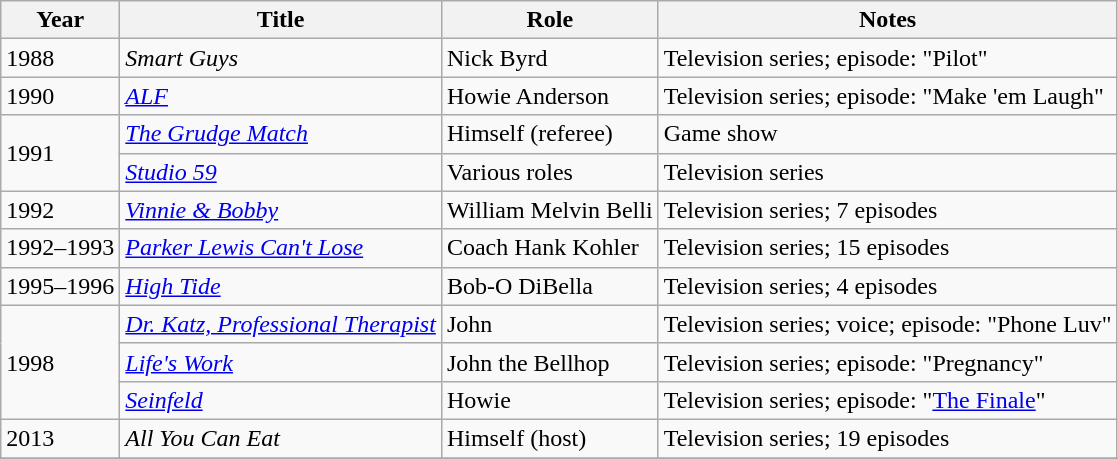<table class="wikitable sortable">
<tr>
<th>Year</th>
<th>Title</th>
<th>Role</th>
<th>Notes</th>
</tr>
<tr>
<td>1988</td>
<td><em>Smart Guys</em></td>
<td>Nick Byrd</td>
<td>Television series; episode: "Pilot"</td>
</tr>
<tr>
<td>1990</td>
<td><em><a href='#'>ALF</a></em></td>
<td>Howie Anderson</td>
<td>Television series; episode: "Make 'em Laugh"</td>
</tr>
<tr>
<td rowspan=2>1991</td>
<td><em><a href='#'>The Grudge Match</a></em></td>
<td>Himself (referee)</td>
<td>Game show</td>
</tr>
<tr>
<td><em><a href='#'>Studio 59</a></em></td>
<td>Various roles</td>
<td>Television series</td>
</tr>
<tr>
<td>1992</td>
<td><em><a href='#'>Vinnie & Bobby</a></em></td>
<td>William Melvin Belli</td>
<td>Television series; 7 episodes</td>
</tr>
<tr>
<td>1992–1993</td>
<td><em><a href='#'>Parker Lewis Can't Lose</a></em></td>
<td>Coach Hank Kohler</td>
<td>Television series; 15 episodes</td>
</tr>
<tr>
<td>1995–1996</td>
<td><em><a href='#'>High Tide</a></em></td>
<td>Bob-O DiBella</td>
<td>Television series; 4 episodes</td>
</tr>
<tr>
<td rowspan=3>1998</td>
<td><em><a href='#'>Dr. Katz, Professional Therapist</a></em></td>
<td>John</td>
<td>Television series; voice; episode: "Phone Luv"</td>
</tr>
<tr>
<td><em><a href='#'>Life's Work</a></em></td>
<td>John the Bellhop</td>
<td>Television series; episode: "Pregnancy"</td>
</tr>
<tr>
<td><em><a href='#'>Seinfeld</a></em></td>
<td>Howie</td>
<td>Television series; episode: "<a href='#'>The Finale</a>"</td>
</tr>
<tr>
<td>2013</td>
<td><em>All You Can Eat</em></td>
<td>Himself (host)</td>
<td>Television series; 19 episodes</td>
</tr>
<tr>
</tr>
</table>
